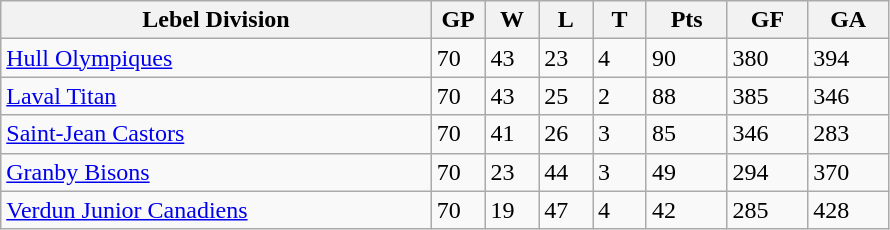<table class="wikitable">
<tr>
<th bgcolor="#DDDDFF" width="40%">Lebel Division</th>
<th bgcolor="#DDDDFF" width="5%">GP</th>
<th bgcolor="#DDDDFF" width="5%">W</th>
<th bgcolor="#DDDDFF" width="5%">L</th>
<th bgcolor="#DDDDFF" width="5%">T</th>
<th bgcolor="#DDDDFF" width="7.5%">Pts</th>
<th bgcolor="#DDDDFF" width="7.5%">GF</th>
<th bgcolor="#DDDDFF" width="7.5%">GA</th>
</tr>
<tr>
<td><a href='#'>Hull Olympiques</a></td>
<td>70</td>
<td>43</td>
<td>23</td>
<td>4</td>
<td>90</td>
<td>380</td>
<td>394</td>
</tr>
<tr>
<td><a href='#'>Laval Titan</a></td>
<td>70</td>
<td>43</td>
<td>25</td>
<td>2</td>
<td>88</td>
<td>385</td>
<td>346</td>
</tr>
<tr>
<td><a href='#'>Saint-Jean Castors</a></td>
<td>70</td>
<td>41</td>
<td>26</td>
<td>3</td>
<td>85</td>
<td>346</td>
<td>283</td>
</tr>
<tr>
<td><a href='#'>Granby Bisons</a></td>
<td>70</td>
<td>23</td>
<td>44</td>
<td>3</td>
<td>49</td>
<td>294</td>
<td>370</td>
</tr>
<tr>
<td><a href='#'>Verdun Junior Canadiens</a></td>
<td>70</td>
<td>19</td>
<td>47</td>
<td>4</td>
<td>42</td>
<td>285</td>
<td>428</td>
</tr>
</table>
